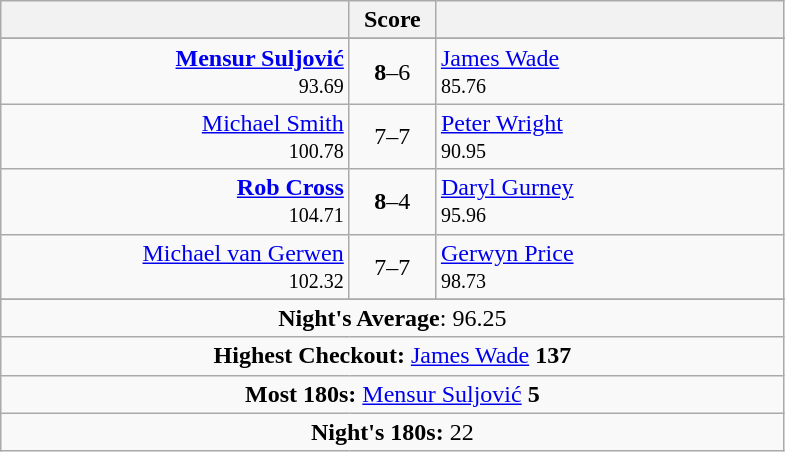<table class=wikitable style="text-align:center">
<tr>
<th width=225></th>
<th width=50>Score</th>
<th width=225></th>
</tr>
<tr align=center>
</tr>
<tr align=left>
<td align=right><strong><a href='#'>Mensur Suljović</a></strong>  <br><small><span>93.69</span></small></td>
<td align=center><strong>8</strong>–6</td>
<td> <a href='#'>James Wade</a> <br><small><span>85.76</span></small></td>
</tr>
<tr align=left>
<td align=right><a href='#'>Michael Smith</a>  <br><small><span>100.78</span></small></td>
<td align=center>7–7</td>
<td> <a href='#'>Peter Wright</a> <br><small><span>90.95</span></small></td>
</tr>
<tr align=left>
<td align=right><strong><a href='#'>Rob Cross</a></strong>  <br><small><span>104.71</span></small></td>
<td align=center><strong>8</strong>–4</td>
<td> <a href='#'>Daryl Gurney</a> <br><small><span>95.96</span></small></td>
</tr>
<tr align=left>
<td align=right><a href='#'>Michael van Gerwen</a>  <br><small><span>102.32</span></small></td>
<td align=center>7–7</td>
<td> <a href='#'>Gerwyn Price</a> <br><small><span>98.73</span></small></td>
</tr>
<tr align=center>
</tr>
<tr align=center>
<td colspan="3"><strong>Night's Average</strong>: 96.25</td>
</tr>
<tr align=center>
<td colspan="3"><strong>Highest Checkout:</strong>  <a href='#'>James Wade</a> <strong>137</strong></td>
</tr>
<tr align=center>
<td colspan="3"><strong>Most 180s:</strong>   <a href='#'>Mensur Suljović</a> <strong>5</strong></td>
</tr>
<tr align=center>
<td colspan="3"><strong>Night's 180s:</strong> 22</td>
</tr>
</table>
